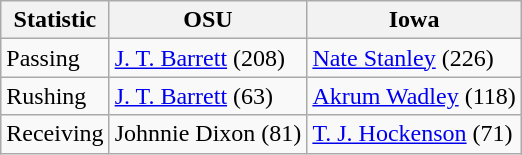<table class="wikitable">
<tr>
<th>Statistic</th>
<th>OSU</th>
<th>Iowa</th>
</tr>
<tr>
<td>Passing</td>
<td><a href='#'>J. T. Barrett</a> (208)</td>
<td><a href='#'>Nate Stanley</a> (226)</td>
</tr>
<tr>
<td>Rushing</td>
<td><a href='#'>J. T. Barrett</a> (63)</td>
<td><a href='#'>Akrum Wadley</a> (118)</td>
</tr>
<tr>
<td>Receiving</td>
<td>Johnnie Dixon (81)</td>
<td><a href='#'>T. J. Hockenson</a> (71)</td>
</tr>
</table>
